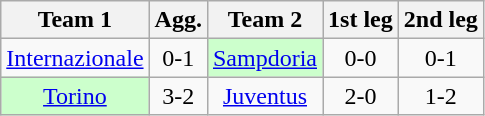<table class="wikitable" style="text-align:center;">
<tr>
<th>Team 1</th>
<th>Agg.</th>
<th>Team 2</th>
<th>1st leg</th>
<th>2nd leg</th>
</tr>
<tr>
<td><a href='#'>Internazionale</a></td>
<td>0-1</td>
<td bgcolor="ccffcc"><a href='#'>Sampdoria</a></td>
<td>0-0</td>
<td>0-1</td>
</tr>
<tr>
<td bgcolor="ccffcc"><a href='#'>Torino</a></td>
<td>3-2</td>
<td><a href='#'>Juventus</a></td>
<td>2-0</td>
<td>1-2</td>
</tr>
</table>
